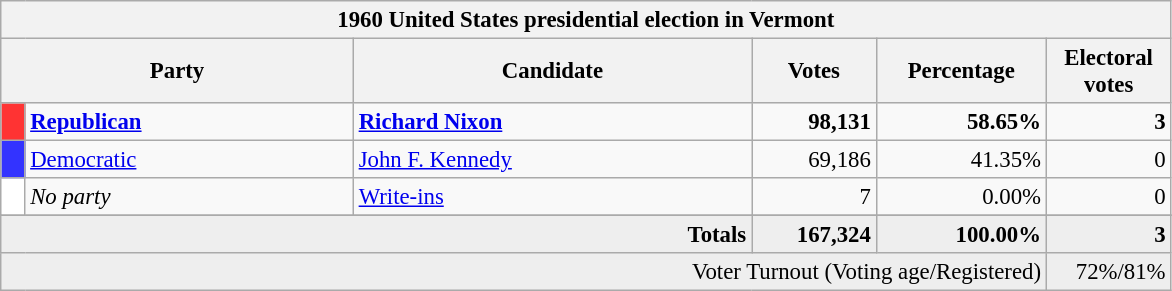<table class="wikitable" style="font-size: 95%;">
<tr>
<th colspan="6">1960 United States presidential election in Vermont</th>
</tr>
<tr>
<th colspan="2" style="width: 15em">Party</th>
<th style="width: 17em">Candidate</th>
<th style="width: 5em">Votes</th>
<th style="width: 7em">Percentage</th>
<th style="width: 5em">Electoral votes</th>
</tr>
<tr>
<th style="background-color:#FF3333; width: 3px"></th>
<td style="width: 130px"><strong><a href='#'>Republican</a></strong></td>
<td><strong><a href='#'>Richard Nixon</a></strong></td>
<td align="right"><strong>98,131</strong></td>
<td align="right"><strong>58.65%</strong></td>
<td align="right"><strong>3</strong></td>
</tr>
<tr>
<th style="background-color:#3333FF; width: 3px"></th>
<td style="width: 130px"><a href='#'>Democratic</a></td>
<td><a href='#'>John F. Kennedy</a></td>
<td align="right">69,186</td>
<td align="right">41.35%</td>
<td align="right">0</td>
</tr>
<tr>
<th style="background-color:#FFFFFF; width: 3px"></th>
<td style="width: 130px"><em>No party</em></td>
<td><a href='#'>Write-ins</a></td>
<td align="right">7</td>
<td align="right">0.00%</td>
<td align="right">0</td>
</tr>
<tr>
</tr>
<tr bgcolor="#EEEEEE">
<td colspan="3" align="right"><strong>Totals</strong></td>
<td align="right"><strong>167,324</strong></td>
<td align="right"><strong>100.00%</strong></td>
<td align="right"><strong>3</strong></td>
</tr>
<tr bgcolor="#EEEEEE">
<td colspan="5" align="right">Voter Turnout (Voting age/Registered)</td>
<td colspan="1" align="right">72%/81%</td>
</tr>
</table>
